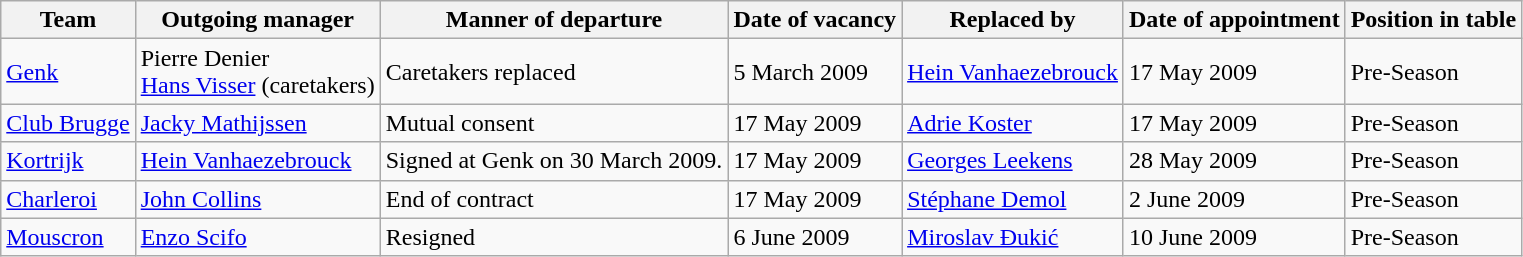<table class="wikitable">
<tr>
<th>Team</th>
<th>Outgoing manager</th>
<th>Manner of departure</th>
<th>Date of vacancy</th>
<th>Replaced by</th>
<th>Date of appointment</th>
<th>Position in table</th>
</tr>
<tr>
<td><a href='#'>Genk</a></td>
<td> Pierre Denier<br> <a href='#'>Hans Visser</a> (caretakers)</td>
<td>Caretakers replaced</td>
<td>5 March 2009 </td>
<td> <a href='#'>Hein Vanhaezebrouck</a></td>
<td>17 May 2009 </td>
<td>Pre-Season</td>
</tr>
<tr>
<td><a href='#'>Club Brugge</a></td>
<td> <a href='#'>Jacky Mathijssen</a></td>
<td>Mutual consent</td>
<td>17 May 2009 </td>
<td> <a href='#'>Adrie Koster</a></td>
<td>17 May 2009 </td>
<td>Pre-Season</td>
</tr>
<tr>
<td><a href='#'>Kortrijk</a></td>
<td> <a href='#'>Hein Vanhaezebrouck</a></td>
<td>Signed at Genk on 30 March 2009.</td>
<td>17 May 2009 </td>
<td> <a href='#'>Georges Leekens</a></td>
<td>28 May 2009 </td>
<td>Pre-Season</td>
</tr>
<tr>
<td><a href='#'>Charleroi</a></td>
<td> <a href='#'>John Collins</a></td>
<td>End of contract</td>
<td>17 May 2009 </td>
<td> <a href='#'>Stéphane Demol</a></td>
<td>2 June 2009 </td>
<td>Pre-Season</td>
</tr>
<tr>
<td><a href='#'>Mouscron</a></td>
<td> <a href='#'>Enzo Scifo</a></td>
<td>Resigned</td>
<td>6 June 2009 </td>
<td> <a href='#'>Miroslav Đukić</a></td>
<td>10 June 2009 </td>
<td>Pre-Season</td>
</tr>
</table>
